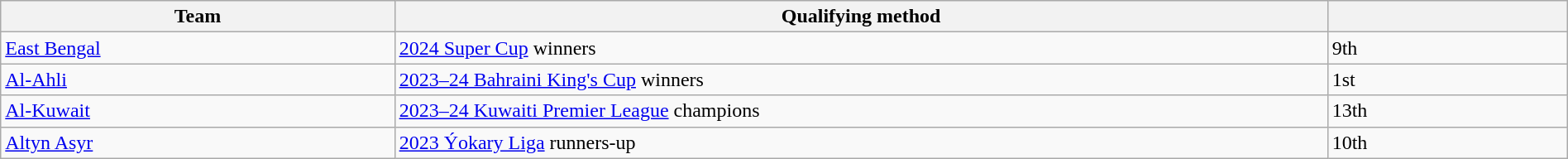<table class="wikitable" style="table-layout:fixed;width:100%;">
<tr>
<th width=25%>Team</th>
<th width=60%>Qualifying method</th>
<th width=15%> </th>
</tr>
<tr>
<td> <a href='#'>East Bengal</a></td>
<td><a href='#'>2024 Super Cup</a> winners</td>
<td>9th </td>
</tr>
<tr>
<td> <a href='#'>Al-Ahli</a></td>
<td><a href='#'>2023–24 Bahraini King's Cup</a> winners</td>
<td>1st</td>
</tr>
<tr>
<td> <a href='#'>Al-Kuwait</a></td>
<td><a href='#'>2023–24 Kuwaiti Premier League</a> champions</td>
<td>13th </td>
</tr>
<tr>
<td> <a href='#'>Altyn Asyr</a></td>
<td><a href='#'>2023 Ýokary Liga</a> runners-up</td>
<td>10th </td>
</tr>
</table>
